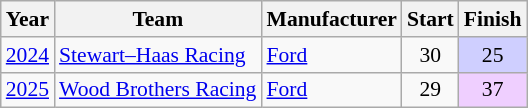<table class="wikitable" style="font-size: 90%;">
<tr>
<th>Year</th>
<th>Team</th>
<th>Manufacturer</th>
<th>Start</th>
<th>Finish</th>
</tr>
<tr>
<td><a href='#'>2024</a></td>
<td><a href='#'>Stewart–Haas Racing</a></td>
<td><a href='#'>Ford</a></td>
<td align=center>30</td>
<td align=center style="background:#CFCFFF;">25</td>
</tr>
<tr>
<td><a href='#'>2025</a></td>
<td><a href='#'>Wood Brothers Racing</a></td>
<td><a href='#'>Ford</a></td>
<td align=center>29</td>
<td align=center style="background:#EFCFFF;">37</td>
</tr>
</table>
